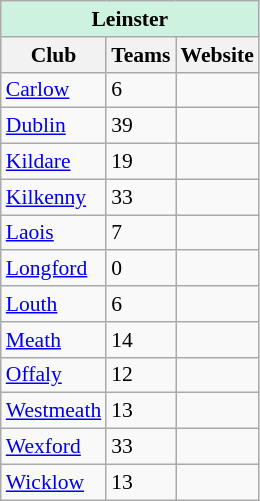<table class="wikitable" style="text-align:left; font-size:90%;">
<tr>
<th style=background:#CEF2E0 colspan=4><span>Leinster</span></th>
</tr>
<tr>
<th>Club</th>
<th>Teams</th>
<th>Website</th>
</tr>
<tr>
<td><a href='#'>Carlow</a></td>
<td>6</td>
<td></td>
</tr>
<tr>
<td><a href='#'>Dublin</a></td>
<td>39</td>
<td></td>
</tr>
<tr>
<td><a href='#'>Kildare</a></td>
<td>19</td>
<td></td>
</tr>
<tr>
<td><a href='#'>Kilkenny</a></td>
<td>33</td>
<td></td>
</tr>
<tr>
<td><a href='#'>Laois</a></td>
<td>7</td>
<td></td>
</tr>
<tr>
<td><a href='#'>Longford</a></td>
<td>0</td>
<td></td>
</tr>
<tr>
<td><a href='#'>Louth</a></td>
<td>6</td>
<td></td>
</tr>
<tr>
<td><a href='#'>Meath</a></td>
<td>14</td>
<td></td>
</tr>
<tr>
<td><a href='#'>Offaly</a></td>
<td>12</td>
<td></td>
</tr>
<tr>
<td><a href='#'>Westmeath</a></td>
<td>13</td>
<td></td>
</tr>
<tr>
<td><a href='#'>Wexford</a></td>
<td>33</td>
<td></td>
</tr>
<tr>
<td><a href='#'>Wicklow</a></td>
<td>13</td>
<td></td>
</tr>
</table>
